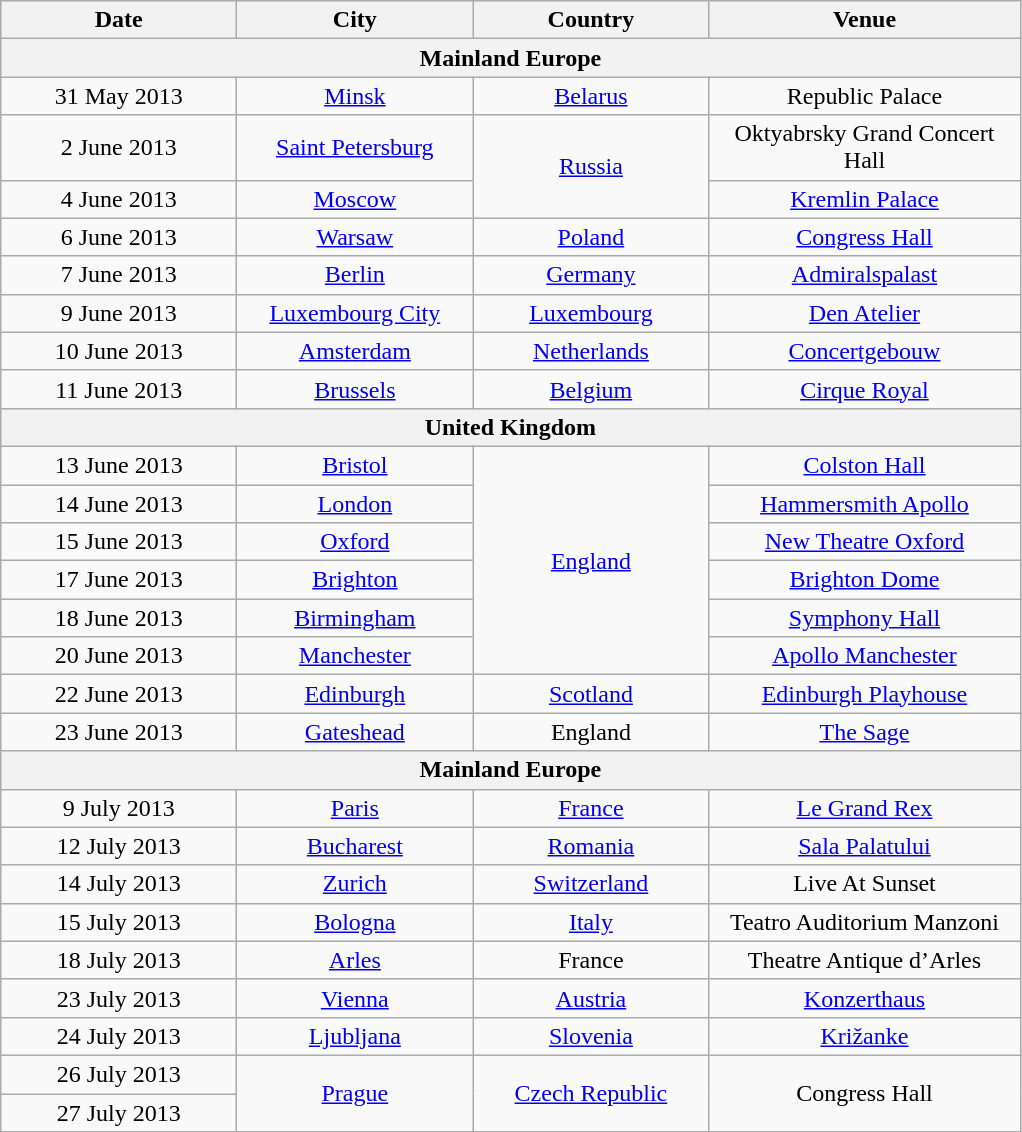<table class="wikitable" style="text-align:center;">
<tr>
<th style="width:150px;">Date</th>
<th style="width:150px;">City</th>
<th style="width:150px;">Country</th>
<th style="width:200px;">Venue</th>
</tr>
<tr>
<th colspan="4">Mainland Europe</th>
</tr>
<tr>
<td>31 May 2013</td>
<td><a href='#'>Minsk</a></td>
<td><a href='#'>Belarus</a></td>
<td>Republic Palace</td>
</tr>
<tr>
<td>2 June 2013</td>
<td><a href='#'>Saint Petersburg</a></td>
<td rowspan="2"><a href='#'>Russia</a></td>
<td>Oktyabrsky Grand Concert Hall</td>
</tr>
<tr>
<td>4 June 2013</td>
<td><a href='#'>Moscow</a></td>
<td><a href='#'>Kremlin Palace</a></td>
</tr>
<tr>
<td>6 June 2013</td>
<td><a href='#'>Warsaw</a></td>
<td><a href='#'>Poland</a></td>
<td><a href='#'>Congress Hall</a></td>
</tr>
<tr>
<td>7 June 2013</td>
<td><a href='#'>Berlin</a></td>
<td><a href='#'>Germany</a></td>
<td><a href='#'>Admiralspalast</a></td>
</tr>
<tr>
<td>9 June 2013</td>
<td><a href='#'>Luxembourg City</a></td>
<td><a href='#'>Luxembourg</a></td>
<td><a href='#'>Den Atelier</a></td>
</tr>
<tr>
<td>10 June 2013</td>
<td><a href='#'>Amsterdam</a></td>
<td><a href='#'>Netherlands</a></td>
<td><a href='#'>Concertgebouw</a></td>
</tr>
<tr>
<td>11 June 2013</td>
<td><a href='#'>Brussels</a></td>
<td><a href='#'>Belgium</a></td>
<td><a href='#'>Cirque Royal</a></td>
</tr>
<tr>
<th colspan="4">United Kingdom</th>
</tr>
<tr>
<td>13 June 2013</td>
<td><a href='#'>Bristol</a></td>
<td rowspan="6"><a href='#'>England</a></td>
<td><a href='#'>Colston Hall</a></td>
</tr>
<tr>
<td>14 June 2013</td>
<td><a href='#'>London</a></td>
<td><a href='#'>Hammersmith Apollo</a></td>
</tr>
<tr>
<td>15 June 2013</td>
<td><a href='#'>Oxford</a></td>
<td><a href='#'>New Theatre Oxford</a></td>
</tr>
<tr>
<td>17 June 2013</td>
<td><a href='#'>Brighton</a></td>
<td><a href='#'>Brighton Dome</a></td>
</tr>
<tr>
<td>18 June 2013</td>
<td><a href='#'>Birmingham</a></td>
<td><a href='#'>Symphony Hall</a></td>
</tr>
<tr>
<td>20 June 2013</td>
<td><a href='#'>Manchester</a></td>
<td><a href='#'>Apollo Manchester</a></td>
</tr>
<tr>
<td>22 June 2013</td>
<td><a href='#'>Edinburgh</a></td>
<td><a href='#'>Scotland</a></td>
<td><a href='#'>Edinburgh Playhouse</a></td>
</tr>
<tr>
<td>23 June 2013</td>
<td><a href='#'>Gateshead</a></td>
<td>England</td>
<td><a href='#'>The Sage</a></td>
</tr>
<tr>
<th colspan="4">Mainland Europe</th>
</tr>
<tr>
<td>9 July 2013</td>
<td><a href='#'>Paris</a></td>
<td><a href='#'>France</a></td>
<td><a href='#'>Le Grand Rex</a></td>
</tr>
<tr>
<td>12 July 2013</td>
<td><a href='#'>Bucharest</a></td>
<td><a href='#'>Romania</a></td>
<td><a href='#'>Sala Palatului</a></td>
</tr>
<tr>
<td>14 July 2013</td>
<td><a href='#'>Zurich</a></td>
<td><a href='#'>Switzerland</a></td>
<td>Live At Sunset</td>
</tr>
<tr>
<td>15 July 2013</td>
<td><a href='#'>Bologna</a></td>
<td><a href='#'>Italy</a></td>
<td>Teatro Auditorium Manzoni</td>
</tr>
<tr>
<td>18 July 2013</td>
<td><a href='#'>Arles</a></td>
<td>France</td>
<td>Theatre Antique d’Arles</td>
</tr>
<tr>
<td>23 July 2013</td>
<td><a href='#'>Vienna</a></td>
<td><a href='#'>Austria</a></td>
<td><a href='#'>Konzerthaus</a></td>
</tr>
<tr>
<td>24 July 2013</td>
<td><a href='#'>Ljubljana</a></td>
<td><a href='#'>Slovenia</a></td>
<td><a href='#'>Križanke</a></td>
</tr>
<tr>
<td>26 July 2013</td>
<td rowspan="2"><a href='#'>Prague</a></td>
<td rowspan="2"><a href='#'>Czech Republic</a></td>
<td rowspan="2">Congress Hall</td>
</tr>
<tr>
<td>27 July 2013</td>
</tr>
</table>
